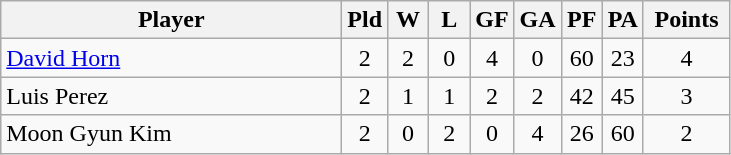<table class=wikitable style="text-align:center">
<tr>
<th width=220>Player</th>
<th width=20>Pld</th>
<th width=20>W</th>
<th width=20>L</th>
<th width=20>GF</th>
<th width=20>GA</th>
<th width=20>PF</th>
<th width=20>PA</th>
<th width=50>Points</th>
</tr>
<tr>
<td align=left> <a href='#'>David Horn</a></td>
<td>2</td>
<td>2</td>
<td>0</td>
<td>4</td>
<td>0</td>
<td>60</td>
<td>23</td>
<td>4</td>
</tr>
<tr>
<td align=left> Luis Perez</td>
<td>2</td>
<td>1</td>
<td>1</td>
<td>2</td>
<td>2</td>
<td>42</td>
<td>45</td>
<td>3</td>
</tr>
<tr>
<td align=left> Moon Gyun Kim</td>
<td>2</td>
<td>0</td>
<td>2</td>
<td>0</td>
<td>4</td>
<td>26</td>
<td>60</td>
<td>2</td>
</tr>
</table>
